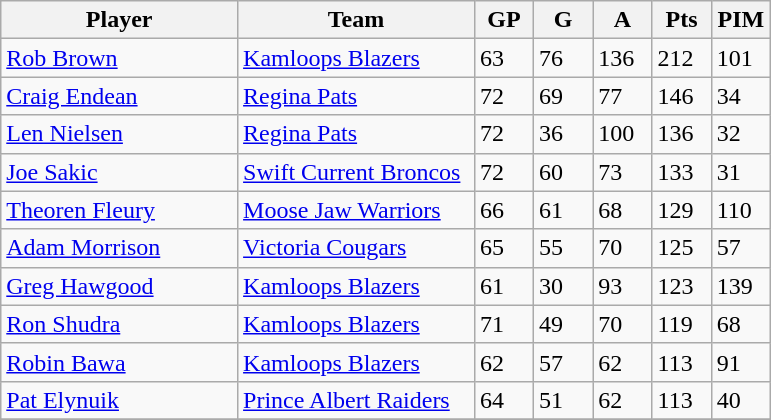<table class="wikitable">
<tr>
<th width="30%">Player</th>
<th width="30%">Team</th>
<th width="7.5%">GP</th>
<th width="7.5%">G</th>
<th width="7.5%">A</th>
<th width="7.5%">Pts</th>
<th width="7.5%">PIM</th>
</tr>
<tr>
<td><a href='#'>Rob Brown</a></td>
<td><a href='#'>Kamloops Blazers</a></td>
<td>63</td>
<td>76</td>
<td>136</td>
<td>212</td>
<td>101</td>
</tr>
<tr>
<td><a href='#'>Craig Endean</a></td>
<td><a href='#'>Regina Pats</a></td>
<td>72</td>
<td>69</td>
<td>77</td>
<td>146</td>
<td>34</td>
</tr>
<tr>
<td><a href='#'>Len Nielsen</a></td>
<td><a href='#'>Regina Pats</a></td>
<td>72</td>
<td>36</td>
<td>100</td>
<td>136</td>
<td>32</td>
</tr>
<tr>
<td><a href='#'>Joe Sakic</a></td>
<td><a href='#'>Swift Current Broncos</a></td>
<td>72</td>
<td>60</td>
<td>73</td>
<td>133</td>
<td>31</td>
</tr>
<tr>
<td><a href='#'>Theoren Fleury</a></td>
<td><a href='#'>Moose Jaw Warriors</a></td>
<td>66</td>
<td>61</td>
<td>68</td>
<td>129</td>
<td>110</td>
</tr>
<tr>
<td><a href='#'>Adam Morrison</a></td>
<td><a href='#'>Victoria Cougars</a></td>
<td>65</td>
<td>55</td>
<td>70</td>
<td>125</td>
<td>57</td>
</tr>
<tr>
<td><a href='#'>Greg Hawgood</a></td>
<td><a href='#'>Kamloops Blazers</a></td>
<td>61</td>
<td>30</td>
<td>93</td>
<td>123</td>
<td>139</td>
</tr>
<tr>
<td><a href='#'>Ron Shudra</a></td>
<td><a href='#'>Kamloops Blazers</a></td>
<td>71</td>
<td>49</td>
<td>70</td>
<td>119</td>
<td>68</td>
</tr>
<tr>
<td><a href='#'>Robin Bawa</a></td>
<td><a href='#'>Kamloops Blazers</a></td>
<td>62</td>
<td>57</td>
<td>62</td>
<td>113</td>
<td>91</td>
</tr>
<tr>
<td><a href='#'>Pat Elynuik</a></td>
<td><a href='#'>Prince Albert Raiders</a></td>
<td>64</td>
<td>51</td>
<td>62</td>
<td>113</td>
<td>40</td>
</tr>
<tr>
</tr>
</table>
